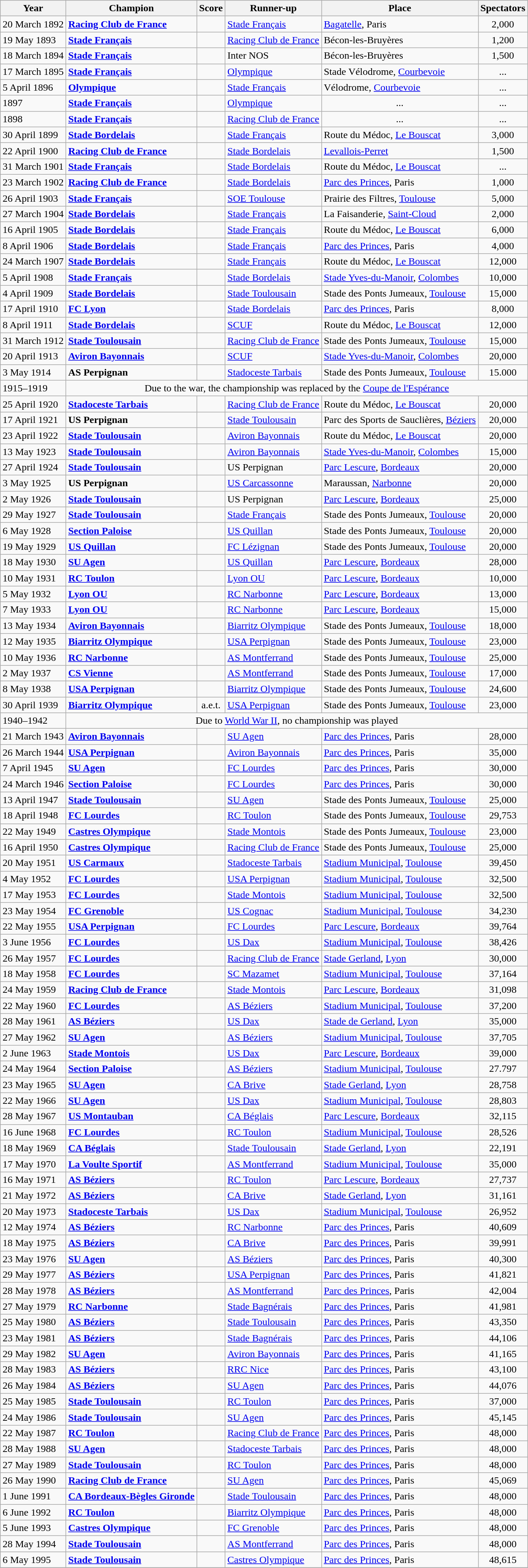<table class="wikitable">
<tr>
<th>Year</th>
<th>Champion</th>
<th>Score</th>
<th>Runner-up</th>
<th>Place</th>
<th>Spectators</th>
</tr>
<tr>
<td align=left>20 March 1892</td>
<td><strong><a href='#'>Racing Club de France</a></strong></td>
<td align=center></td>
<td><a href='#'>Stade Français</a></td>
<td align=left><a href='#'>Bagatelle</a>, Paris</td>
<td align=center>2,000</td>
</tr>
<tr>
<td align=left>19 May 1893</td>
<td><strong><a href='#'>Stade Français</a></strong></td>
<td align=center></td>
<td><a href='#'>Racing Club de France</a></td>
<td align=left>Bécon-les-Bruyères</td>
<td align=center>1,200</td>
</tr>
<tr>
<td align=left>18 March 1894</td>
<td><strong><a href='#'>Stade Français</a></strong></td>
<td align=center></td>
<td>Inter NOS</td>
<td align=left>Bécon-les-Bruyères</td>
<td align=center>1,500</td>
</tr>
<tr>
<td align=left>17 March 1895</td>
<td><strong><a href='#'>Stade Français</a></strong></td>
<td align=center></td>
<td><a href='#'>Olympique</a></td>
<td align=left>Stade Vélodrome, <a href='#'>Courbevoie</a></td>
<td align=center>...</td>
</tr>
<tr>
<td align=left>5 April 1896</td>
<td><strong><a href='#'>Olympique</a></strong></td>
<td align=center></td>
<td><a href='#'>Stade Français</a></td>
<td align=left>Vélodrome, <a href='#'>Courbevoie</a></td>
<td align=center>...</td>
</tr>
<tr>
<td align=left>1897</td>
<td><strong><a href='#'>Stade Français</a></strong></td>
<td align=center></td>
<td><a href='#'>Olympique</a></td>
<td align=center>...</td>
<td align=center>...</td>
</tr>
<tr>
<td align=left>1898</td>
<td><strong><a href='#'>Stade Français</a></strong></td>
<td align=center></td>
<td><a href='#'>Racing Club de France</a></td>
<td align=center>...</td>
<td align=center>...</td>
</tr>
<tr>
<td align=left>30 April 1899</td>
<td><strong><a href='#'>Stade Bordelais</a></strong></td>
<td align=center></td>
<td><a href='#'>Stade Français</a></td>
<td align=left>Route du Médoc, <a href='#'>Le Bouscat</a></td>
<td align=center>3,000</td>
</tr>
<tr>
<td align=left>22 April 1900</td>
<td><strong><a href='#'>Racing Club de France</a></strong></td>
<td align=center></td>
<td><a href='#'>Stade Bordelais</a></td>
<td align=left><a href='#'>Levallois-Perret</a></td>
<td align=center>1,500</td>
</tr>
<tr>
<td align=left>31 March 1901</td>
<td><strong><a href='#'>Stade Français</a></strong></td>
<td align=center></td>
<td><a href='#'>Stade Bordelais</a></td>
<td align=left>Route du Médoc, <a href='#'>Le Bouscat</a></td>
<td align=center>...</td>
</tr>
<tr>
<td align=left>23 March 1902</td>
<td><strong><a href='#'>Racing Club de France</a></strong></td>
<td align=center></td>
<td><a href='#'>Stade Bordelais</a></td>
<td align=left><a href='#'>Parc des Princes</a>, Paris</td>
<td align=center>1,000</td>
</tr>
<tr>
<td align=left>26 April 1903</td>
<td><strong><a href='#'>Stade Français</a></strong></td>
<td align=center></td>
<td><a href='#'>SOE Toulouse</a></td>
<td align=left>Prairie des Filtres, <a href='#'>Toulouse</a></td>
<td align=center>5,000</td>
</tr>
<tr>
<td align=left>27 March 1904</td>
<td><strong><a href='#'>Stade Bordelais</a></strong></td>
<td align=center></td>
<td><a href='#'>Stade Français</a></td>
<td align=left>La Faisanderie, <a href='#'>Saint-Cloud</a></td>
<td align=center>2,000</td>
</tr>
<tr>
<td align=left>16 April 1905</td>
<td><strong><a href='#'>Stade Bordelais</a></strong></td>
<td align=center></td>
<td><a href='#'>Stade Français</a></td>
<td align=left>Route du Médoc, <a href='#'>Le Bouscat</a></td>
<td align=center>6,000</td>
</tr>
<tr>
<td align=left>8 April 1906</td>
<td><strong><a href='#'>Stade Bordelais</a></strong></td>
<td align=center></td>
<td><a href='#'>Stade Français</a></td>
<td align=left><a href='#'>Parc des Princes</a>, Paris</td>
<td align=center>4,000</td>
</tr>
<tr>
<td align=left>24 March 1907</td>
<td><strong><a href='#'>Stade Bordelais</a></strong></td>
<td align=center></td>
<td><a href='#'>Stade Français</a></td>
<td align=left>Route du Médoc, <a href='#'>Le Bouscat</a></td>
<td align=center>12,000</td>
</tr>
<tr>
<td align=left>5 April 1908</td>
<td><strong><a href='#'>Stade Français</a></strong></td>
<td align=center></td>
<td><a href='#'>Stade Bordelais</a></td>
<td align=left><a href='#'>Stade Yves-du-Manoir</a>, <a href='#'>Colombes</a></td>
<td align=center>10,000</td>
</tr>
<tr>
<td align=left>4 April 1909</td>
<td><strong><a href='#'>Stade Bordelais</a></strong></td>
<td align=center></td>
<td><a href='#'>Stade Toulousain</a></td>
<td align=left>Stade des Ponts Jumeaux, <a href='#'>Toulouse</a></td>
<td align=center>15,000</td>
</tr>
<tr>
<td align=left>17 April 1910</td>
<td><strong><a href='#'>FC Lyon</a></strong></td>
<td align=center></td>
<td><a href='#'>Stade Bordelais</a></td>
<td align=left><a href='#'>Parc des Princes</a>, Paris</td>
<td align=center>8,000</td>
</tr>
<tr>
<td align=left>8 April 1911</td>
<td><strong><a href='#'>Stade Bordelais</a></strong></td>
<td align=center></td>
<td><a href='#'>SCUF</a></td>
<td align=left>Route du Médoc, <a href='#'>Le Bouscat</a></td>
<td align=center>12,000</td>
</tr>
<tr>
<td align=left>31 March 1912</td>
<td><strong><a href='#'>Stade Toulousain</a></strong></td>
<td align=center></td>
<td><a href='#'>Racing Club de France</a></td>
<td align=left>Stade des Ponts Jumeaux, <a href='#'>Toulouse</a></td>
<td align=center>15,000</td>
</tr>
<tr>
<td align=left>20 April 1913</td>
<td><strong><a href='#'>Aviron Bayonnais</a></strong></td>
<td align=center></td>
<td><a href='#'>SCUF</a></td>
<td align=left><a href='#'>Stade Yves-du-Manoir</a>, <a href='#'>Colombes</a></td>
<td align=center>20,000</td>
</tr>
<tr>
<td align=left>3 May 1914</td>
<td><strong>AS Perpignan</strong></td>
<td align=center></td>
<td><a href='#'>Stadoceste Tarbais</a></td>
<td align=left>Stade des Ponts Jumeaux, <a href='#'>Toulouse</a></td>
<td align=center>15.000</td>
</tr>
<tr align=center>
<td align=left>1915–1919</td>
<td colspan = 5>Due to the war, the championship was replaced by the <a href='#'>Coupe de l'Espérance</a></td>
</tr>
<tr>
<td align=left>25 April 1920</td>
<td><strong><a href='#'>Stadoceste Tarbais</a></strong></td>
<td align=center></td>
<td><a href='#'>Racing Club de France</a></td>
<td align=left>Route du Médoc, <a href='#'>Le Bouscat</a></td>
<td align=center>20,000</td>
</tr>
<tr>
<td align=left>17 April 1921</td>
<td><strong>US Perpignan</strong></td>
<td align=center></td>
<td><a href='#'>Stade Toulousain</a></td>
<td align=left>Parc des Sports de Sauclières, <a href='#'>Béziers</a></td>
<td align=center>20,000</td>
</tr>
<tr>
<td align=left>23 April 1922</td>
<td><strong><a href='#'>Stade Toulousain</a></strong></td>
<td align=center></td>
<td><a href='#'>Aviron Bayonnais</a></td>
<td align=left>Route du Médoc, <a href='#'>Le Bouscat</a></td>
<td align=center>20,000</td>
</tr>
<tr>
<td align=left>13 May 1923</td>
<td><strong><a href='#'>Stade Toulousain</a></strong></td>
<td align=center></td>
<td><a href='#'>Aviron Bayonnais</a></td>
<td align=left><a href='#'>Stade Yves-du-Manoir</a>, <a href='#'>Colombes</a></td>
<td align=center>15,000</td>
</tr>
<tr>
<td align=left>27 April 1924</td>
<td><strong><a href='#'>Stade Toulousain</a></strong></td>
<td align=center></td>
<td>US Perpignan</td>
<td align=left><a href='#'>Parc Lescure</a>, <a href='#'>Bordeaux</a></td>
<td align=center>20,000</td>
</tr>
<tr>
<td align=left>3 May 1925</td>
<td><strong>US Perpignan</strong></td>
<td align=center></td>
<td><a href='#'>US Carcassonne</a></td>
<td align=left>Maraussan, <a href='#'>Narbonne</a></td>
<td align=center>20,000</td>
</tr>
<tr>
<td align=left>2 May 1926</td>
<td><strong><a href='#'>Stade Toulousain</a></strong></td>
<td align=center></td>
<td>US Perpignan</td>
<td align=left><a href='#'>Parc Lescure</a>, <a href='#'>Bordeaux</a></td>
<td align=center>25,000</td>
</tr>
<tr>
<td align=left>29 May 1927</td>
<td><strong><a href='#'>Stade Toulousain</a></strong></td>
<td align=center></td>
<td><a href='#'>Stade Français</a></td>
<td align=left>Stade des Ponts Jumeaux, <a href='#'>Toulouse</a></td>
<td align=center>20,000</td>
</tr>
<tr>
<td align=left>6 May 1928</td>
<td><strong><a href='#'>Section Paloise</a></strong></td>
<td align=center></td>
<td><a href='#'>US Quillan</a></td>
<td align=left>Stade des Ponts Jumeaux, <a href='#'>Toulouse</a></td>
<td align=center>20,000</td>
</tr>
<tr>
<td align=left>19 May 1929</td>
<td><strong><a href='#'>US Quillan</a></strong></td>
<td align=center></td>
<td><a href='#'>FC Lézignan</a></td>
<td align=left>Stade des Ponts Jumeaux, <a href='#'>Toulouse</a></td>
<td align=center>20,000</td>
</tr>
<tr>
<td align=left>18 May 1930</td>
<td><strong><a href='#'>SU Agen</a></strong></td>
<td align=center></td>
<td><a href='#'>US Quillan</a></td>
<td align=left><a href='#'>Parc Lescure</a>, <a href='#'>Bordeaux</a></td>
<td align=center>28,000</td>
</tr>
<tr>
<td align=left>10 May 1931</td>
<td><strong><a href='#'>RC Toulon</a></strong></td>
<td align=center></td>
<td><a href='#'>Lyon OU</a></td>
<td align=left><a href='#'>Parc Lescure</a>, <a href='#'>Bordeaux</a></td>
<td align=center>10,000</td>
</tr>
<tr>
<td align=left>5 May 1932</td>
<td><strong><a href='#'>Lyon OU</a></strong></td>
<td align=center></td>
<td><a href='#'>RC Narbonne</a></td>
<td align=left><a href='#'>Parc Lescure</a>, <a href='#'>Bordeaux</a></td>
<td align=center>13,000</td>
</tr>
<tr>
<td align=left>7 May 1933</td>
<td><strong><a href='#'>Lyon OU</a></strong></td>
<td align=center></td>
<td><a href='#'>RC Narbonne</a></td>
<td align=left><a href='#'>Parc Lescure</a>, <a href='#'>Bordeaux</a></td>
<td align=center>15,000</td>
</tr>
<tr>
<td align=left>13 May 1934</td>
<td><strong><a href='#'>Aviron Bayonnais</a></strong></td>
<td align=center></td>
<td><a href='#'>Biarritz Olympique</a></td>
<td align=left>Stade des Ponts Jumeaux, <a href='#'>Toulouse</a></td>
<td align=center>18,000</td>
</tr>
<tr>
<td align=left>12 May 1935</td>
<td><strong><a href='#'>Biarritz Olympique</a></strong></td>
<td align=center></td>
<td><a href='#'>USA Perpignan</a></td>
<td align=left>Stade des Ponts Jumeaux, <a href='#'>Toulouse</a></td>
<td align=center>23,000</td>
</tr>
<tr>
<td align=left>10 May 1936</td>
<td><strong><a href='#'>RC Narbonne</a></strong></td>
<td align=center></td>
<td><a href='#'>AS Montferrand</a></td>
<td align=left>Stade des Ponts Jumeaux, <a href='#'>Toulouse</a></td>
<td align=center>25,000</td>
</tr>
<tr>
<td align=left>2 May 1937</td>
<td><strong><a href='#'>CS Vienne</a></strong></td>
<td align=center></td>
<td><a href='#'>AS Montferrand</a></td>
<td align=left>Stade des Ponts Jumeaux, <a href='#'>Toulouse</a></td>
<td align=center>17,000</td>
</tr>
<tr>
<td align=left>8 May 1938</td>
<td><strong><a href='#'>USA Perpignan</a></strong></td>
<td align=center></td>
<td><a href='#'>Biarritz Olympique</a></td>
<td align=left>Stade des Ponts Jumeaux, <a href='#'>Toulouse</a></td>
<td align=center>24,600</td>
</tr>
<tr>
<td align=left>30 April 1939</td>
<td><strong><a href='#'>Biarritz Olympique</a></strong></td>
<td align=center> a.e.t.</td>
<td><a href='#'>USA Perpignan</a></td>
<td align=left>Stade des Ponts Jumeaux, <a href='#'>Toulouse</a></td>
<td align=center>23,000</td>
</tr>
<tr align=center>
<td align=left>1940–1942</td>
<td colspan = 5>Due to <a href='#'>World War II</a>, no championship was played</td>
</tr>
<tr>
<td align=left>21 March 1943</td>
<td><strong><a href='#'>Aviron Bayonnais</a></strong></td>
<td align=center></td>
<td><a href='#'>SU Agen</a></td>
<td align=left><a href='#'>Parc des Princes</a>, Paris</td>
<td align=center>28,000</td>
</tr>
<tr>
<td align=left>26 March 1944</td>
<td><strong><a href='#'>USA Perpignan</a></strong></td>
<td align=center></td>
<td><a href='#'>Aviron Bayonnais</a></td>
<td align=left><a href='#'>Parc des Princes</a>, Paris</td>
<td align=center>35,000</td>
</tr>
<tr>
<td align=left>7 April 1945</td>
<td><strong><a href='#'>SU Agen</a></strong></td>
<td align=center></td>
<td><a href='#'>FC Lourdes</a></td>
<td align=left><a href='#'>Parc des Princes</a>, Paris</td>
<td align=center>30,000</td>
</tr>
<tr>
<td align=left>24 March 1946</td>
<td><strong><a href='#'>Section Paloise</a></strong></td>
<td align=center></td>
<td><a href='#'>FC Lourdes</a></td>
<td align=left><a href='#'>Parc des Princes</a>, Paris</td>
<td align=center>30,000</td>
</tr>
<tr>
<td align=left>13 April 1947</td>
<td><strong><a href='#'>Stade Toulousain</a></strong></td>
<td align=center></td>
<td><a href='#'>SU Agen</a></td>
<td align=left>Stade des Ponts Jumeaux, <a href='#'>Toulouse</a></td>
<td align=center>25,000</td>
</tr>
<tr>
<td align=left>18 April 1948</td>
<td><strong><a href='#'>FC Lourdes</a></strong></td>
<td align=center></td>
<td><a href='#'>RC Toulon</a></td>
<td align=left>Stade des Ponts Jumeaux, <a href='#'>Toulouse</a></td>
<td align=center>29,753</td>
</tr>
<tr>
<td align=left>22 May 1949</td>
<td><strong><a href='#'>Castres Olympique</a></strong></td>
<td align=center></td>
<td><a href='#'>Stade Montois</a></td>
<td align=left>Stade des Ponts Jumeaux, <a href='#'>Toulouse</a></td>
<td align=center>23,000</td>
</tr>
<tr>
<td align=left>16 April 1950</td>
<td><strong><a href='#'>Castres Olympique</a></strong></td>
<td align=center></td>
<td><a href='#'>Racing Club de France</a></td>
<td align=left>Stade des Ponts Jumeaux, <a href='#'>Toulouse</a></td>
<td align=center>25,000</td>
</tr>
<tr>
<td align=left>20 May 1951</td>
<td><strong><a href='#'>US Carmaux</a></strong></td>
<td align=center></td>
<td><a href='#'>Stadoceste Tarbais</a></td>
<td align=left><a href='#'>Stadium Municipal</a>, <a href='#'>Toulouse</a></td>
<td align=center>39,450</td>
</tr>
<tr>
<td align=left>4 May 1952</td>
<td><strong><a href='#'>FC Lourdes</a></strong></td>
<td align=center></td>
<td><a href='#'>USA Perpignan</a></td>
<td align=left><a href='#'>Stadium Municipal</a>, <a href='#'>Toulouse</a></td>
<td align=center>32,500</td>
</tr>
<tr>
<td align=left>17 May 1953</td>
<td><strong><a href='#'>FC Lourdes</a></strong></td>
<td align=center></td>
<td><a href='#'>Stade Montois</a></td>
<td align=left><a href='#'>Stadium Municipal</a>, <a href='#'>Toulouse</a></td>
<td align=center>32,500</td>
</tr>
<tr>
<td align=left>23 May 1954</td>
<td><strong><a href='#'>FC Grenoble</a></strong></td>
<td align=center></td>
<td><a href='#'>US Cognac</a></td>
<td align=left><a href='#'>Stadium Municipal</a>, <a href='#'>Toulouse</a></td>
<td align=center>34,230</td>
</tr>
<tr>
<td align=left>22 May 1955</td>
<td><strong><a href='#'>USA Perpignan</a></strong></td>
<td align=center></td>
<td><a href='#'>FC Lourdes</a></td>
<td align=left><a href='#'>Parc Lescure</a>, <a href='#'>Bordeaux</a></td>
<td align=center>39,764</td>
</tr>
<tr>
<td align=left>3 June 1956</td>
<td><strong><a href='#'>FC Lourdes</a></strong></td>
<td align=center></td>
<td><a href='#'>US Dax</a></td>
<td align=left><a href='#'>Stadium Municipal</a>, <a href='#'>Toulouse</a></td>
<td align=center>38,426</td>
</tr>
<tr>
<td align=left>26 May 1957</td>
<td><strong><a href='#'>FC Lourdes</a></strong></td>
<td align=center></td>
<td><a href='#'>Racing Club de France</a></td>
<td align=left><a href='#'>Stade Gerland</a>, <a href='#'>Lyon</a></td>
<td align=center>30,000</td>
</tr>
<tr>
<td align=left>18 May 1958</td>
<td><strong><a href='#'>FC Lourdes</a></strong></td>
<td align=center></td>
<td><a href='#'>SC Mazamet</a></td>
<td align=left><a href='#'>Stadium Municipal</a>, <a href='#'>Toulouse</a></td>
<td align=center>37,164</td>
</tr>
<tr>
<td align=left>24 May 1959</td>
<td><strong><a href='#'>Racing Club de France</a></strong></td>
<td align=center></td>
<td><a href='#'>Stade Montois</a></td>
<td align=left><a href='#'>Parc Lescure</a>, <a href='#'>Bordeaux</a></td>
<td align=center>31,098</td>
</tr>
<tr>
<td align=left>22 May 1960</td>
<td><strong><a href='#'>FC Lourdes</a></strong></td>
<td align=center></td>
<td><a href='#'>AS Béziers</a></td>
<td align=left><a href='#'>Stadium Municipal</a>, <a href='#'>Toulouse</a></td>
<td align=center>37,200</td>
</tr>
<tr>
<td align=left>28 May 1961</td>
<td><strong><a href='#'>AS Béziers</a></strong></td>
<td align=center></td>
<td><a href='#'>US Dax</a></td>
<td align=left><a href='#'>Stade de Gerland</a>, <a href='#'>Lyon</a></td>
<td align=center>35,000</td>
</tr>
<tr>
<td align=left>27 May 1962</td>
<td><strong><a href='#'>SU Agen</a></strong></td>
<td align=center></td>
<td><a href='#'>AS Béziers</a></td>
<td align=left><a href='#'>Stadium Municipal</a>, <a href='#'>Toulouse</a></td>
<td align=center>37,705</td>
</tr>
<tr>
<td align=left>2 June 1963</td>
<td><strong><a href='#'>Stade Montois</a></strong></td>
<td align=center></td>
<td><a href='#'>US Dax</a></td>
<td align=left><a href='#'>Parc Lescure</a>, <a href='#'>Bordeaux</a></td>
<td align=center>39,000</td>
</tr>
<tr>
<td align=left>24 May 1964</td>
<td><strong><a href='#'>Section Paloise</a></strong></td>
<td align=center></td>
<td><a href='#'>AS Béziers</a></td>
<td align=left><a href='#'>Stadium Municipal</a>, <a href='#'>Toulouse</a></td>
<td align=center>27.797</td>
</tr>
<tr>
<td align=left>23 May 1965</td>
<td><strong><a href='#'>SU Agen</a></strong></td>
<td align=center></td>
<td><a href='#'>CA Brive</a></td>
<td align=left><a href='#'>Stade Gerland</a>, <a href='#'>Lyon</a></td>
<td align=center>28,758</td>
</tr>
<tr>
<td align=left>22 May 1966</td>
<td><strong><a href='#'>SU Agen</a></strong></td>
<td align=center></td>
<td><a href='#'>US Dax</a></td>
<td align=left><a href='#'>Stadium Municipal</a>, <a href='#'>Toulouse</a></td>
<td align=center>28,803</td>
</tr>
<tr>
<td align=left>28 May 1967</td>
<td><strong><a href='#'>US Montauban</a></strong></td>
<td align=center></td>
<td><a href='#'>CA Béglais</a></td>
<td align=left><a href='#'>Parc Lescure</a>, <a href='#'>Bordeaux</a></td>
<td align=center>32,115</td>
</tr>
<tr>
<td align=left>16 June 1968</td>
<td><strong><a href='#'>FC Lourdes</a></strong></td>
<td align=center></td>
<td><a href='#'>RC Toulon</a></td>
<td align=left><a href='#'>Stadium Municipal</a>, <a href='#'>Toulouse</a></td>
<td align=center>28,526</td>
</tr>
<tr>
<td align=left>18 May 1969</td>
<td><strong><a href='#'>CA Béglais</a></strong></td>
<td align=center></td>
<td><a href='#'>Stade Toulousain</a></td>
<td align=left><a href='#'>Stade Gerland</a>, <a href='#'>Lyon</a></td>
<td align=center>22,191</td>
</tr>
<tr>
<td align=left>17 May 1970</td>
<td><strong><a href='#'>La Voulte Sportif</a></strong></td>
<td align=center></td>
<td><a href='#'>AS Montferrand</a></td>
<td align=left><a href='#'>Stadium Municipal</a>, <a href='#'>Toulouse</a></td>
<td align=center>35,000</td>
</tr>
<tr>
<td align=left>16 May 1971</td>
<td><strong><a href='#'>AS Béziers</a></strong></td>
<td align=center></td>
<td><a href='#'>RC Toulon</a></td>
<td align=left><a href='#'>Parc Lescure</a>, <a href='#'>Bordeaux</a></td>
<td align=center>27,737</td>
</tr>
<tr>
<td align=left>21 May 1972</td>
<td><strong><a href='#'>AS Béziers</a></strong></td>
<td align=center></td>
<td><a href='#'>CA Brive</a></td>
<td align=left><a href='#'>Stade Gerland</a>, <a href='#'>Lyon</a></td>
<td align=center>31,161</td>
</tr>
<tr>
<td align=left>20 May 1973</td>
<td><strong><a href='#'>Stadoceste Tarbais</a></strong></td>
<td align=center></td>
<td><a href='#'>US Dax</a></td>
<td align=left><a href='#'>Stadium Municipal</a>, <a href='#'>Toulouse</a></td>
<td align=center>26,952</td>
</tr>
<tr>
<td align=left>12 May 1974</td>
<td><strong><a href='#'>AS Béziers</a></strong></td>
<td align=center></td>
<td><a href='#'>RC Narbonne</a></td>
<td align=left><a href='#'>Parc des Princes</a>, Paris</td>
<td align=center>40,609</td>
</tr>
<tr>
<td align=left>18 May 1975</td>
<td><strong><a href='#'>AS Béziers</a></strong></td>
<td align=center></td>
<td><a href='#'>CA Brive</a></td>
<td align=left><a href='#'>Parc des Princes</a>, Paris</td>
<td align=center>39,991</td>
</tr>
<tr>
<td align=left>23 May 1976</td>
<td><strong><a href='#'>SU Agen</a></strong></td>
<td align=center></td>
<td><a href='#'>AS Béziers</a></td>
<td align=left><a href='#'>Parc des Princes</a>, Paris</td>
<td align=center>40,300</td>
</tr>
<tr>
<td align=left>29 May 1977</td>
<td><strong><a href='#'>AS Béziers</a></strong></td>
<td align=center></td>
<td><a href='#'>USA Perpignan</a></td>
<td align=left><a href='#'>Parc des Princes</a>, Paris</td>
<td align=center>41,821</td>
</tr>
<tr>
<td align=left>28 May 1978</td>
<td><strong><a href='#'>AS Béziers</a></strong></td>
<td align=center></td>
<td><a href='#'>AS Montferrand</a></td>
<td align=left><a href='#'>Parc des Princes</a>, Paris</td>
<td align=center>42,004</td>
</tr>
<tr>
<td align=left>27 May 1979</td>
<td><strong><a href='#'>RC Narbonne</a></strong></td>
<td align=center></td>
<td><a href='#'>Stade Bagnérais</a></td>
<td align=left><a href='#'>Parc des Princes</a>, Paris</td>
<td align=center>41,981</td>
</tr>
<tr>
<td align=left>25 May 1980</td>
<td><strong><a href='#'>AS Béziers</a></strong></td>
<td align=center></td>
<td><a href='#'>Stade Toulousain</a></td>
<td align=left><a href='#'>Parc des Princes</a>, Paris</td>
<td align=center>43,350</td>
</tr>
<tr>
<td align=left>23 May 1981</td>
<td><strong><a href='#'>AS Béziers</a></strong></td>
<td align=center></td>
<td><a href='#'>Stade Bagnérais</a></td>
<td align=left><a href='#'>Parc des Princes</a>, Paris</td>
<td align=center>44,106</td>
</tr>
<tr>
<td align=left>29 May 1982</td>
<td><strong><a href='#'>SU Agen</a></strong></td>
<td align=center></td>
<td><a href='#'>Aviron Bayonnais</a></td>
<td align=left><a href='#'>Parc des Princes</a>, Paris</td>
<td align=center>41,165</td>
</tr>
<tr>
<td align=left>28 May 1983</td>
<td><strong><a href='#'>AS Béziers</a></strong></td>
<td align=center></td>
<td><a href='#'>RRC Nice</a></td>
<td align=left><a href='#'>Parc des Princes</a>, Paris</td>
<td align=center>43,100</td>
</tr>
<tr>
<td align=left>26 May 1984</td>
<td><strong><a href='#'>AS Béziers</a></strong></td>
<td align=center></td>
<td><a href='#'>SU Agen</a></td>
<td align=left><a href='#'>Parc des Princes</a>, Paris</td>
<td align=center>44,076</td>
</tr>
<tr>
<td align=left>25 May 1985</td>
<td><strong><a href='#'>Stade Toulousain</a></strong></td>
<td align=center></td>
<td><a href='#'>RC Toulon</a></td>
<td align=left><a href='#'>Parc des Princes</a>, Paris</td>
<td align=center>37,000</td>
</tr>
<tr>
<td align=left>24 May 1986</td>
<td><strong><a href='#'>Stade Toulousain</a></strong></td>
<td align=center></td>
<td><a href='#'>SU Agen</a></td>
<td align=left><a href='#'>Parc des Princes</a>, Paris</td>
<td align=center>45,145</td>
</tr>
<tr>
<td align=left>22 May 1987</td>
<td><strong><a href='#'>RC Toulon</a></strong></td>
<td align=center></td>
<td><a href='#'>Racing Club de France</a></td>
<td align=left><a href='#'>Parc des Princes</a>, Paris</td>
<td align=center>48,000</td>
</tr>
<tr>
<td align=left>28 May 1988</td>
<td><strong><a href='#'>SU Agen</a></strong></td>
<td align=center></td>
<td><a href='#'>Stadoceste Tarbais</a></td>
<td align=left><a href='#'>Parc des Princes</a>, Paris</td>
<td align=center>48,000</td>
</tr>
<tr>
<td align=left>27 May 1989</td>
<td><strong><a href='#'>Stade Toulousain</a></strong></td>
<td align=center></td>
<td><a href='#'>RC Toulon</a></td>
<td align=left><a href='#'>Parc des Princes</a>, Paris</td>
<td align=center>48,000</td>
</tr>
<tr>
<td align=left>26 May 1990</td>
<td><strong><a href='#'>Racing Club de France</a></strong></td>
<td align=center></td>
<td><a href='#'>SU Agen</a></td>
<td align=left><a href='#'>Parc des Princes</a>, Paris</td>
<td align=center>45,069</td>
</tr>
<tr>
<td align=left>1 June 1991</td>
<td><strong><a href='#'>CA Bordeaux-Bègles Gironde</a></strong></td>
<td align=center></td>
<td><a href='#'>Stade Toulousain</a></td>
<td align=left><a href='#'>Parc des Princes</a>, Paris</td>
<td align=center>48,000</td>
</tr>
<tr>
<td align=left>6 June 1992</td>
<td><strong><a href='#'>RC Toulon</a></strong></td>
<td align=center></td>
<td><a href='#'>Biarritz Olympique</a></td>
<td align=left><a href='#'>Parc des Princes</a>, Paris</td>
<td align=center>48,000</td>
</tr>
<tr>
<td align=left>5 June 1993</td>
<td><strong><a href='#'>Castres Olympique</a></strong></td>
<td align=center></td>
<td><a href='#'>FC Grenoble</a></td>
<td align=left><a href='#'>Parc des Princes</a>, Paris</td>
<td align=center>48,000</td>
</tr>
<tr>
<td align=left>28 May 1994</td>
<td><strong><a href='#'>Stade Toulousain</a></strong></td>
<td align=center></td>
<td><a href='#'>AS Montferrand</a></td>
<td align=left><a href='#'>Parc des Princes</a>, Paris</td>
<td align=center>48,000</td>
</tr>
<tr>
<td align=left>6 May 1995</td>
<td><strong><a href='#'>Stade Toulousain</a></strong></td>
<td align=center></td>
<td><a href='#'>Castres Olympique</a></td>
<td align=left><a href='#'>Parc des Princes</a>, Paris</td>
<td align=center>48,615</td>
</tr>
<tr>
</tr>
</table>
